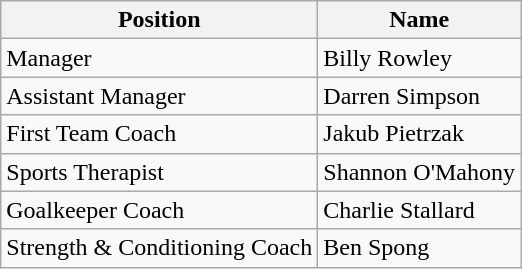<table class="wikitable" border="1">
<tr>
<th>Position</th>
<th>Name</th>
</tr>
<tr>
<td>Manager</td>
<td> Billy Rowley</td>
</tr>
<tr>
<td>Assistant Manager</td>
<td> Darren Simpson</td>
</tr>
<tr>
<td>First Team Coach</td>
<td> Jakub Pietrzak</td>
</tr>
<tr>
<td>Sports Therapist</td>
<td> Shannon O'Mahony</td>
</tr>
<tr>
<td>Goalkeeper Coach</td>
<td> Charlie Stallard</td>
</tr>
<tr>
<td>Strength & Conditioning Coach</td>
<td> Ben Spong</td>
</tr>
</table>
